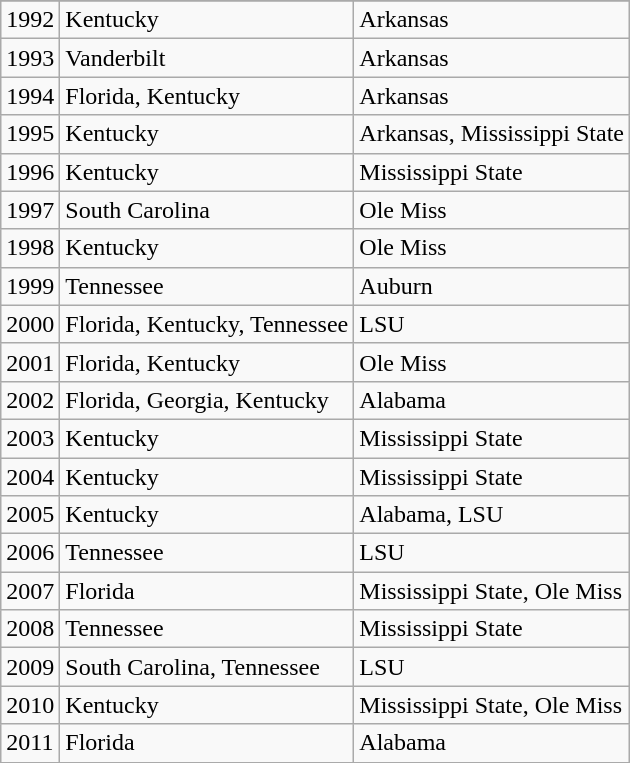<table class="wikitable">
<tr>
</tr>
<tr>
<td>1992</td>
<td>Kentucky</td>
<td>Arkansas</td>
</tr>
<tr>
<td>1993</td>
<td>Vanderbilt</td>
<td>Arkansas</td>
</tr>
<tr>
<td>1994</td>
<td>Florida, Kentucky</td>
<td>Arkansas</td>
</tr>
<tr>
<td>1995</td>
<td>Kentucky</td>
<td>Arkansas, Mississippi State</td>
</tr>
<tr>
<td>1996</td>
<td>Kentucky</td>
<td>Mississippi State</td>
</tr>
<tr>
<td>1997</td>
<td>South Carolina</td>
<td>Ole Miss</td>
</tr>
<tr>
<td>1998</td>
<td>Kentucky</td>
<td>Ole Miss</td>
</tr>
<tr>
<td>1999</td>
<td>Tennessee</td>
<td>Auburn</td>
</tr>
<tr>
<td>2000</td>
<td>Florida, Kentucky, Tennessee</td>
<td>LSU</td>
</tr>
<tr>
<td>2001</td>
<td>Florida, Kentucky</td>
<td>Ole Miss</td>
</tr>
<tr>
<td>2002</td>
<td>Florida, Georgia, Kentucky</td>
<td>Alabama</td>
</tr>
<tr>
<td>2003</td>
<td>Kentucky</td>
<td>Mississippi State</td>
</tr>
<tr>
<td>2004</td>
<td>Kentucky</td>
<td>Mississippi State</td>
</tr>
<tr>
<td>2005</td>
<td>Kentucky</td>
<td>Alabama, LSU</td>
</tr>
<tr>
<td>2006</td>
<td>Tennessee</td>
<td>LSU</td>
</tr>
<tr>
<td>2007</td>
<td>Florida</td>
<td>Mississippi State, Ole Miss</td>
</tr>
<tr>
<td>2008</td>
<td>Tennessee</td>
<td>Mississippi State</td>
</tr>
<tr>
<td>2009</td>
<td>South Carolina, Tennessee</td>
<td>LSU</td>
</tr>
<tr>
<td>2010</td>
<td>Kentucky</td>
<td>Mississippi State, Ole Miss</td>
</tr>
<tr>
<td>2011</td>
<td>Florida</td>
<td>Alabama</td>
</tr>
</table>
